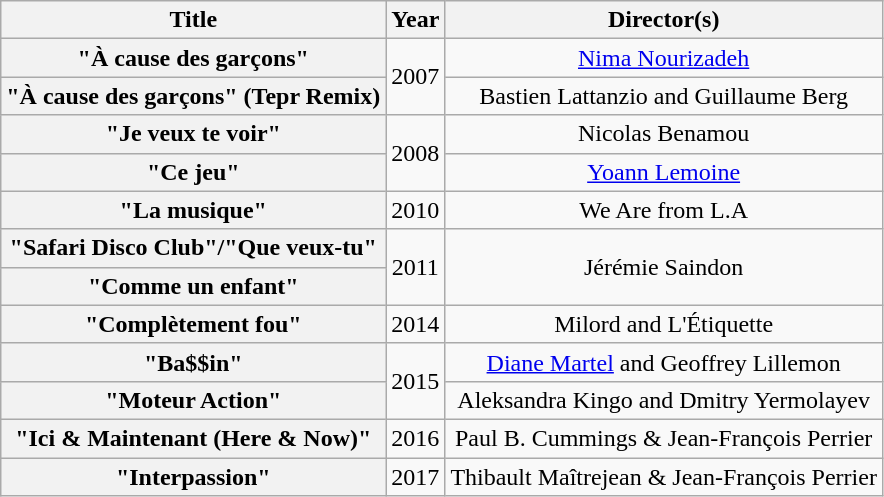<table class="wikitable plainrowheaders" style="text-align:center;">
<tr>
<th scope="col">Title</th>
<th scope="col">Year</th>
<th scope="col">Director(s)</th>
</tr>
<tr>
<th scope="row">"À cause des garçons"</th>
<td rowspan="2">2007</td>
<td><a href='#'>Nima Nourizadeh</a></td>
</tr>
<tr>
<th scope="row">"À cause des garçons" (Tepr Remix)</th>
<td>Bastien Lattanzio and Guillaume Berg</td>
</tr>
<tr>
<th scope="row">"Je veux te voir"</th>
<td rowspan="2">2008</td>
<td>Nicolas Benamou</td>
</tr>
<tr>
<th scope="row">"Ce jeu"</th>
<td><a href='#'>Yoann Lemoine</a></td>
</tr>
<tr>
<th scope="row">"La musique"</th>
<td>2010</td>
<td>We Are from L.A</td>
</tr>
<tr>
<th scope="row">"Safari Disco Club"/"Que veux-tu"</th>
<td rowspan="2">2011</td>
<td rowspan="2">Jérémie Saindon</td>
</tr>
<tr>
<th scope="row">"Comme un enfant"</th>
</tr>
<tr>
<th scope="row">"Complètement fou"</th>
<td>2014</td>
<td>Milord and L'Étiquette</td>
</tr>
<tr>
<th scope="row">"Ba$$in"</th>
<td rowspan="2">2015</td>
<td><a href='#'>Diane Martel</a> and Geoffrey Lillemon</td>
</tr>
<tr>
<th scope="row">"Moteur Action"</th>
<td>Aleksandra Kingo and Dmitry Yermolayev</td>
</tr>
<tr>
<th scope="row">"Ici & Maintenant (Here & Now)"</th>
<td>2016</td>
<td>Paul B. Cummings & Jean-François Perrier</td>
</tr>
<tr>
<th scope="row">"Interpassion"</th>
<td>2017</td>
<td>Thibault Maîtrejean & Jean-François Perrier</td>
</tr>
</table>
